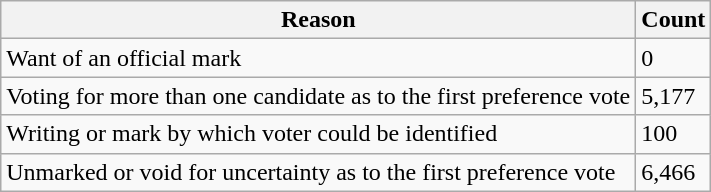<table class="wikitable sortable">
<tr>
<th>Reason</th>
<th>Count</th>
</tr>
<tr>
<td>Want of an official mark</td>
<td>0</td>
</tr>
<tr>
<td>Voting for more than one candidate as to the first preference vote</td>
<td>5,177</td>
</tr>
<tr>
<td>Writing or mark by which voter could be identified</td>
<td>100</td>
</tr>
<tr>
<td>Unmarked or void for uncertainty as to the first preference vote</td>
<td>6,466</td>
</tr>
</table>
